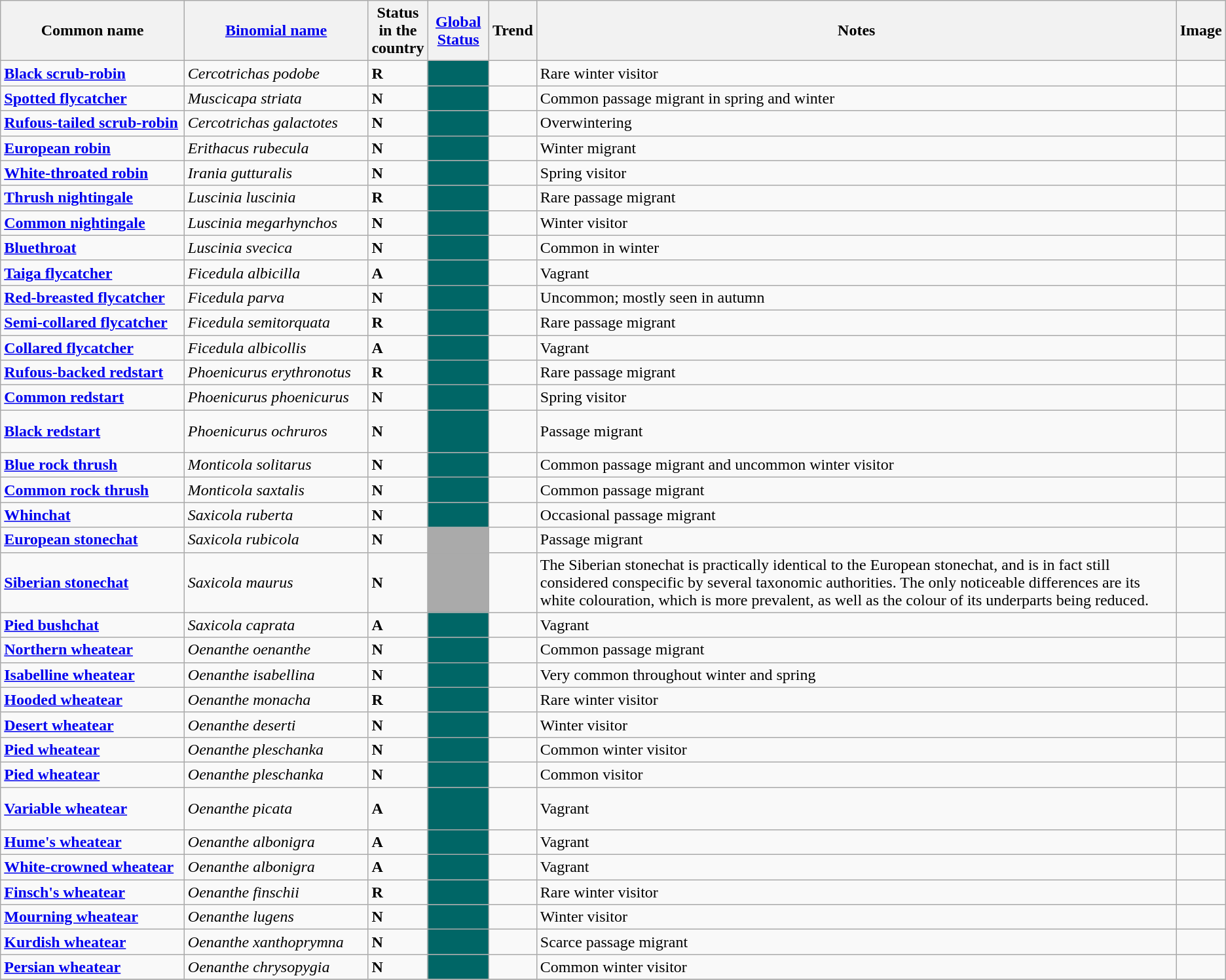<table class="wikitable sortable">
<tr>
<th width="15%">Common name</th>
<th width="15%"><a href='#'>Binomial name</a></th>
<th data-sort-type="number" width="1%">Status in the country</th>
<th width="5%"><a href='#'>Global Status</a></th>
<th width="1%">Trend</th>
<th class="unsortable">Notes</th>
<th class="unsortable">Image</th>
</tr>
<tr>
<td><strong><a href='#'>Black scrub-robin</a></strong></td>
<td><em>Cercotrichas podobe</em></td>
<td><strong>R</strong></td>
<td align=center style="background: #006666"></td>
<td align=center></td>
<td>Rare winter visitor</td>
<td></td>
</tr>
<tr>
<td><strong><a href='#'>Spotted flycatcher</a></strong></td>
<td><em>Muscicapa striata</em></td>
<td><strong>N</strong></td>
<td align=center style="background: #006666"></td>
<td align=center></td>
<td>Common passage migrant in spring and winter</td>
<td></td>
</tr>
<tr>
<td><strong><a href='#'>Rufous-tailed scrub-robin</a></strong></td>
<td><em>Cercotrichas galactotes</em></td>
<td><strong>N</strong></td>
<td align=center style="background: #006666"></td>
<td align=center></td>
<td>Overwintering</td>
<td></td>
</tr>
<tr>
<td><strong><a href='#'>European robin</a></strong></td>
<td><em>Erithacus rubecula</em></td>
<td><strong>N</strong></td>
<td align=center style="background: #006666"></td>
<td align=center></td>
<td>Winter migrant</td>
<td></td>
</tr>
<tr>
<td><strong><a href='#'>White-throated robin</a></strong></td>
<td><em>Irania gutturalis</em></td>
<td><strong>N</strong></td>
<td align=center style="background: #006666"></td>
<td align=center></td>
<td>Spring visitor</td>
<td></td>
</tr>
<tr>
<td><strong><a href='#'>Thrush nightingale</a></strong></td>
<td><em>Luscinia luscinia</em></td>
<td><strong>R</strong></td>
<td align=center style="background: #006666"></td>
<td align=center></td>
<td>Rare passage migrant</td>
<td></td>
</tr>
<tr>
<td><strong><a href='#'>Common nightingale</a></strong></td>
<td><em>Luscinia megarhynchos</em></td>
<td><strong>N</strong></td>
<td align=center style="background: #006666"></td>
<td align=center></td>
<td>Winter visitor</td>
<td></td>
</tr>
<tr>
<td><strong><a href='#'>Bluethroat</a></strong></td>
<td><em>Luscinia svecica</em></td>
<td><strong>N</strong></td>
<td align=center style="background: #006666"></td>
<td align=center></td>
<td>Common in winter</td>
<td></td>
</tr>
<tr>
<td><strong><a href='#'>Taiga flycatcher</a></strong></td>
<td><em>Ficedula albicilla</em></td>
<td><strong>A</strong></td>
<td align=center style="background: #006666"></td>
<td align=center></td>
<td>Vagrant</td>
<td></td>
</tr>
<tr>
<td><strong><a href='#'>Red-breasted flycatcher</a></strong></td>
<td><em>Ficedula parva</em></td>
<td><strong>N</strong></td>
<td align=center style="background: #006666"></td>
<td align=center></td>
<td>Uncommon; mostly seen in autumn</td>
<td><br></td>
</tr>
<tr>
<td><strong><a href='#'>Semi-collared flycatcher</a></strong></td>
<td><em>Ficedula semitorquata</em></td>
<td><strong>R</strong></td>
<td align=center style="background: #006666"></td>
<td align=center></td>
<td>Rare passage migrant</td>
<td></td>
</tr>
<tr>
<td><strong><a href='#'>Collared flycatcher</a></strong></td>
<td><em>Ficedula albicollis</em></td>
<td><strong>A</strong></td>
<td align=center style="background: #006666"></td>
<td align=center></td>
<td>Vagrant</td>
<td></td>
</tr>
<tr>
<td><strong><a href='#'>Rufous-backed redstart</a></strong></td>
<td><em>Phoenicurus erythronotus</em></td>
<td><strong>R</strong></td>
<td align=center style="background: #006666"></td>
<td align=center></td>
<td>Rare passage migrant</td>
<td><br></td>
</tr>
<tr>
<td><strong><a href='#'>Common redstart</a></strong></td>
<td><em>Phoenicurus phoenicurus</em></td>
<td><strong>N</strong></td>
<td align=center style="background: #006666"></td>
<td align=center></td>
<td>Spring visitor</td>
<td><br></td>
</tr>
<tr>
<td><strong><a href='#'>Black redstart</a></strong></td>
<td><em>Phoenicurus ochruros</em></td>
<td><strong>N</strong></td>
<td align=center style="background: #006666"></td>
<td align=center></td>
<td>Passage migrant</td>
<td><br><br></td>
</tr>
<tr>
<td><strong><a href='#'>Blue rock thrush</a></strong></td>
<td><em>Monticola solitarus</em></td>
<td><strong>N</strong></td>
<td align=center style="background: #006666"></td>
<td align=center></td>
<td>Common passage migrant and uncommon winter visitor</td>
<td></td>
</tr>
<tr>
<td><strong><a href='#'>Common rock thrush</a></strong></td>
<td><em>Monticola saxtalis</em></td>
<td><strong>N</strong></td>
<td align=center style="background: #006666"></td>
<td align=center></td>
<td>Common passage migrant</td>
<td><br></td>
</tr>
<tr>
<td><strong><a href='#'>Whinchat</a></strong></td>
<td><em>Saxicola ruberta</em></td>
<td><strong>N</strong></td>
<td align=center style="background: #006666"></td>
<td align=center></td>
<td>Occasional passage migrant</td>
<td><br></td>
</tr>
<tr>
<td><strong><a href='#'>European stonechat</a></strong></td>
<td><em>Saxicola rubicola</em></td>
<td><strong>N</strong></td>
<td align=center style="background: #AAA"></td>
<td align=center></td>
<td>Passage migrant</td>
<td><br></td>
</tr>
<tr>
<td><strong><a href='#'>Siberian stonechat</a></strong></td>
<td><em>Saxicola maurus</em></td>
<td><strong>N</strong></td>
<td align=center style="background: #AAA"></td>
<td align=center></td>
<td>The Siberian stonechat is practically identical to the European stonechat, and is in fact still considered conspecific by several taxonomic authorities. The only noticeable differences are its white colouration, which is more prevalent, as well as the colour of its underparts being reduced.</td>
<td><br></td>
</tr>
<tr>
<td><strong><a href='#'>Pied bushchat</a></strong></td>
<td><em>Saxicola caprata</em></td>
<td><strong>A</strong></td>
<td align=center style="background: #006666"></td>
<td align=center></td>
<td>Vagrant</td>
<td><br></td>
</tr>
<tr>
<td><strong><a href='#'>Northern wheatear</a></strong></td>
<td><em>Oenanthe oenanthe</em></td>
<td><strong>N</strong></td>
<td align=center style="background: #006666"></td>
<td align=center></td>
<td>Common passage migrant</td>
<td><br></td>
</tr>
<tr>
<td><strong><a href='#'>Isabelline wheatear</a></strong></td>
<td><em>Oenanthe isabellina</em></td>
<td><strong>N</strong></td>
<td align=center style="background: #006666"></td>
<td align=center></td>
<td>Very common throughout winter and spring</td>
<td></td>
</tr>
<tr>
<td><strong><a href='#'>Hooded wheatear</a></strong></td>
<td><em>Oenanthe monacha</em></td>
<td><strong>R</strong></td>
<td align=center style="background: #006666"></td>
<td align=center></td>
<td>Rare winter visitor</td>
<td></td>
</tr>
<tr>
<td><strong><a href='#'>Desert wheatear</a></strong></td>
<td><em>Oenanthe deserti</em></td>
<td><strong>N</strong></td>
<td align=center style="background: #006666"></td>
<td align=center></td>
<td>Winter visitor</td>
<td></td>
</tr>
<tr>
<td><strong><a href='#'>Pied wheatear</a></strong></td>
<td><em>Oenanthe pleschanka</em></td>
<td><strong>N</strong></td>
<td align=center style="background: #006666"></td>
<td align=center></td>
<td>Common winter visitor</td>
<td><br></td>
</tr>
<tr>
<td><strong><a href='#'>Pied wheatear</a></strong></td>
<td><em>Oenanthe pleschanka</em></td>
<td><strong>N</strong></td>
<td align=center style="background: #006666"></td>
<td align=center></td>
<td>Common visitor</td>
<td><br></td>
</tr>
<tr>
<td><strong><a href='#'>Variable wheatear</a></strong></td>
<td><em>Oenanthe picata</em></td>
<td><strong>A</strong></td>
<td align=center style="background: #006666"></td>
<td align=center></td>
<td>Vagrant</td>
<td><br><br></td>
</tr>
<tr>
<td><strong><a href='#'>Hume's wheatear</a></strong></td>
<td><em>Oenanthe albonigra</em></td>
<td><strong>A</strong></td>
<td align=center style="background: #006666"></td>
<td align=center></td>
<td>Vagrant</td>
<td></td>
</tr>
<tr>
<td><strong><a href='#'>White-crowned wheatear</a></strong></td>
<td><em>Oenanthe albonigra</em></td>
<td><strong>A</strong></td>
<td align=center style="background: #006666"></td>
<td align=center></td>
<td>Vagrant</td>
<td></td>
</tr>
<tr>
<td><strong><a href='#'>Finsch's wheatear</a></strong></td>
<td><em>Oenanthe finschii</em></td>
<td><strong>R</strong></td>
<td align=center style="background: #006666"></td>
<td align=center></td>
<td>Rare winter visitor</td>
<td></td>
</tr>
<tr>
<td><strong><a href='#'>Mourning wheatear</a></strong></td>
<td><em>Oenanthe lugens</em></td>
<td><strong>N</strong></td>
<td align=center style="background: #006666"></td>
<td align=center></td>
<td>Winter visitor</td>
<td><br></td>
</tr>
<tr>
<td><strong><a href='#'>Kurdish wheatear</a></strong></td>
<td><em>Oenanthe xanthoprymna</em></td>
<td><strong>N</strong></td>
<td align=center style="background: #006666"></td>
<td align=center></td>
<td>Scarce passage migrant</td>
<td></td>
</tr>
<tr>
<td><strong><a href='#'>Persian wheatear</a></strong></td>
<td><em>Oenanthe chrysopygia</em></td>
<td><strong>N</strong></td>
<td align=center style="background: #006666"></td>
<td align=center></td>
<td>Common winter visitor</td>
<td></td>
</tr>
<tr>
</tr>
</table>
